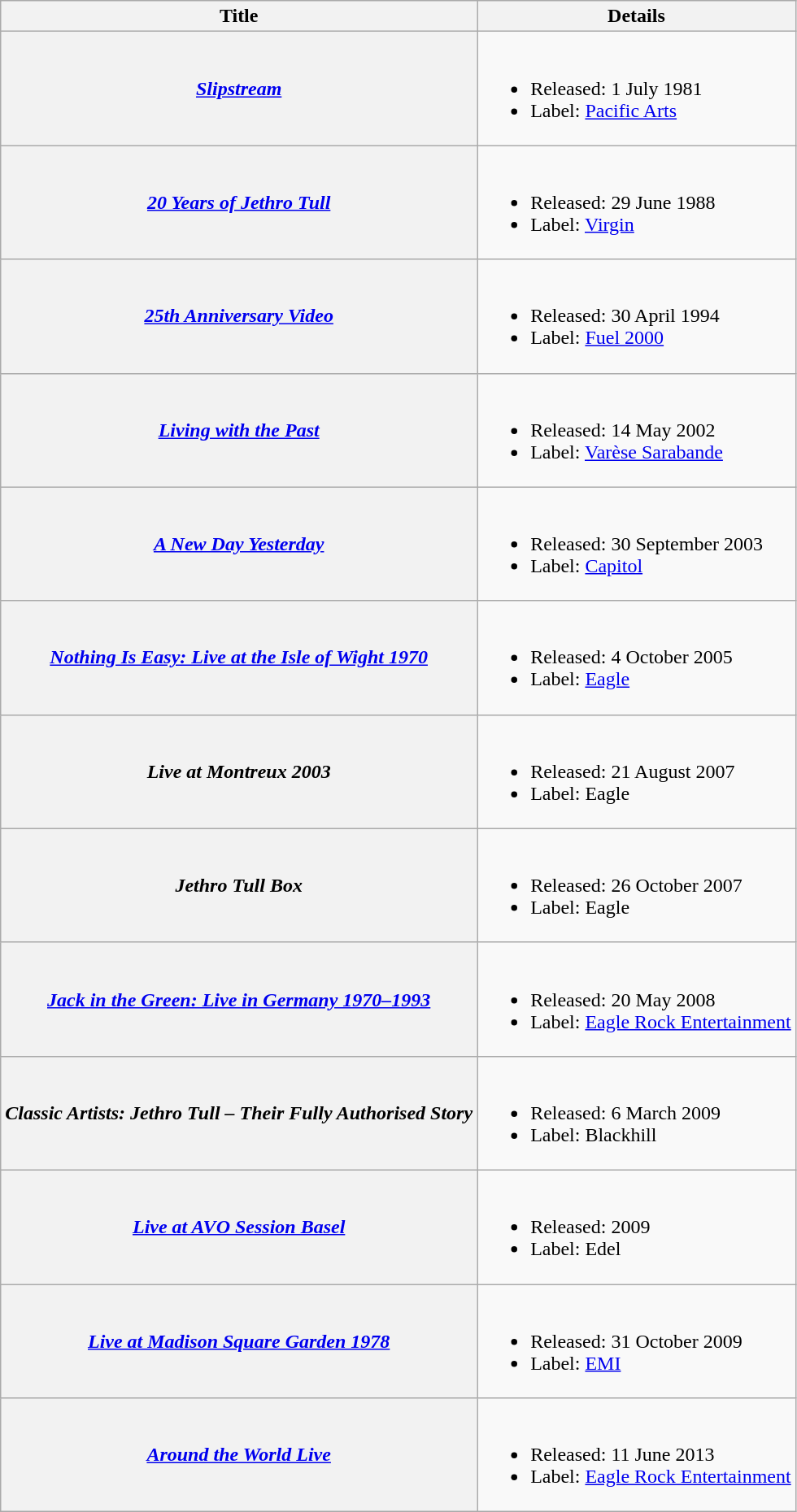<table class="wikitable plainrowheaders">
<tr>
<th scope="col">Title</th>
<th scope="col">Details</th>
</tr>
<tr>
<th scope="row"><em><a href='#'>Slipstream</a></em></th>
<td><br><ul><li>Released: 1 July 1981</li><li>Label: <a href='#'>Pacific Arts</a></li></ul></td>
</tr>
<tr>
<th scope="row"><em><a href='#'>20 Years of Jethro Tull</a></em></th>
<td><br><ul><li>Released: 29 June 1988</li><li>Label: <a href='#'>Virgin</a></li></ul></td>
</tr>
<tr>
<th scope="row"><em><a href='#'>25th Anniversary Video</a></em></th>
<td><br><ul><li>Released: 30 April 1994</li><li>Label: <a href='#'>Fuel 2000</a></li></ul></td>
</tr>
<tr>
<th scope="row"><em><a href='#'>Living with the Past</a></em></th>
<td><br><ul><li>Released: 14 May 2002</li><li>Label: <a href='#'>Varèse Sarabande</a></li></ul></td>
</tr>
<tr>
<th scope="row"><em><a href='#'>A New Day Yesterday</a></em></th>
<td><br><ul><li>Released: 30 September 2003</li><li>Label: <a href='#'>Capitol</a></li></ul></td>
</tr>
<tr>
<th scope="row"><em><a href='#'>Nothing Is Easy: Live at the Isle of Wight 1970</a></em></th>
<td><br><ul><li>Released: 4 October 2005</li><li>Label: <a href='#'>Eagle</a></li></ul></td>
</tr>
<tr>
<th scope="row"><em>Live at Montreux 2003</em></th>
<td><br><ul><li>Released: 21 August 2007</li><li>Label: Eagle</li></ul></td>
</tr>
<tr>
<th scope="row"><em>Jethro Tull Box</em></th>
<td><br><ul><li>Released: 26 October 2007</li><li>Label: Eagle</li></ul></td>
</tr>
<tr>
<th scope="row"><em><a href='#'>Jack in the Green: Live in Germany 1970–1993</a></em></th>
<td><br><ul><li>Released: 20 May 2008</li><li>Label: <a href='#'>Eagle Rock Entertainment</a></li></ul></td>
</tr>
<tr>
<th scope="row"><em>Classic Artists: Jethro Tull – Their Fully Authorised Story</em></th>
<td><br><ul><li>Released: 6 March 2009</li><li>Label: Blackhill</li></ul></td>
</tr>
<tr>
<th scope="row"><em><a href='#'>Live at AVO Session Basel</a></em></th>
<td><br><ul><li>Released: 2009</li><li>Label: Edel</li></ul></td>
</tr>
<tr>
<th scope="row"><em><a href='#'>Live at Madison Square Garden 1978</a></em></th>
<td><br><ul><li>Released: 31 October 2009</li><li>Label: <a href='#'>EMI</a></li></ul></td>
</tr>
<tr>
<th scope="row"><em><a href='#'>Around the World Live</a></em></th>
<td><br><ul><li>Released: 11 June 2013</li><li>Label: <a href='#'>Eagle Rock Entertainment</a></li></ul></td>
</tr>
</table>
